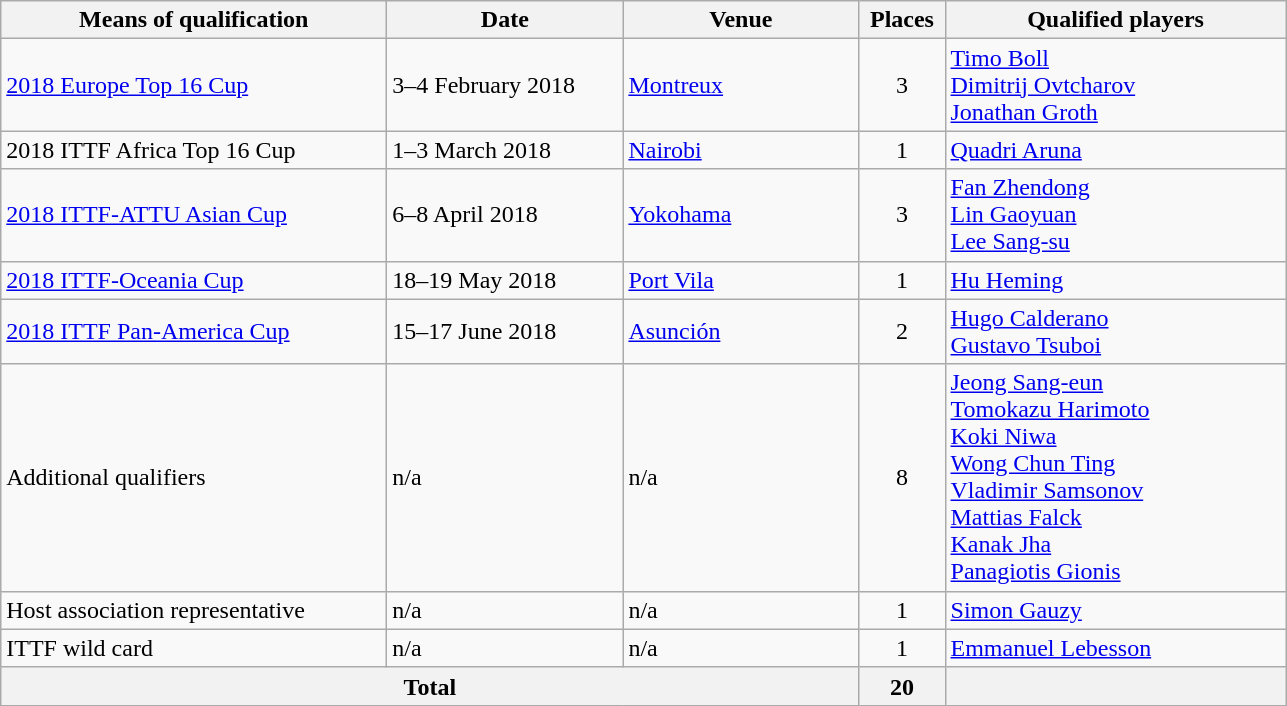<table class="wikitable" style="text-align:left; font-size:100%">
<tr>
<th width=250>Means of qualification</th>
<th width=150>Date</th>
<th width=150>Venue</th>
<th width=50>Places</th>
<th width=220>Qualified players</th>
</tr>
<tr>
<td><a href='#'>2018 Europe Top 16 Cup</a></td>
<td>3–4 February 2018</td>
<td> <a href='#'>Montreux</a></td>
<td align=center>3</td>
<td> <a href='#'>Timo Boll</a><br> <a href='#'>Dimitrij Ovtcharov</a><br> <a href='#'>Jonathan Groth</a></td>
</tr>
<tr>
<td>2018 ITTF Africa Top 16 Cup</td>
<td>1–3 March 2018</td>
<td> <a href='#'>Nairobi</a></td>
<td align=center>1</td>
<td> <a href='#'>Quadri Aruna</a></td>
</tr>
<tr>
<td><a href='#'>2018 ITTF-ATTU Asian Cup</a></td>
<td>6–8 April 2018</td>
<td> <a href='#'>Yokohama</a></td>
<td align=center>3</td>
<td> <a href='#'>Fan Zhendong</a><br> <a href='#'>Lin Gaoyuan</a><br> <a href='#'>Lee Sang-su</a></td>
</tr>
<tr>
<td><a href='#'>2018 ITTF-Oceania Cup</a></td>
<td>18–19 May 2018</td>
<td> <a href='#'>Port Vila</a></td>
<td align=center>1</td>
<td> <a href='#'>Hu Heming</a></td>
</tr>
<tr>
<td><a href='#'>2018 ITTF Pan-America Cup</a></td>
<td>15–17 June 2018</td>
<td> <a href='#'>Asunción</a></td>
<td align=center>2</td>
<td> <a href='#'>Hugo Calderano</a><br> <a href='#'>Gustavo Tsuboi</a></td>
</tr>
<tr>
<td>Additional qualifiers</td>
<td>n/a</td>
<td>n/a</td>
<td align=center>8</td>
<td> <a href='#'>Jeong Sang-eun</a><br> <a href='#'>Tomokazu Harimoto</a><br> <a href='#'>Koki Niwa</a><br> <a href='#'>Wong Chun Ting</a><br> <a href='#'>Vladimir Samsonov</a><br> <a href='#'>Mattias Falck</a><br> <a href='#'>Kanak Jha</a><br> <a href='#'>Panagiotis Gionis</a></td>
</tr>
<tr>
<td>Host association representative</td>
<td>n/a</td>
<td>n/a</td>
<td align=center>1</td>
<td> <a href='#'>Simon Gauzy</a></td>
</tr>
<tr>
<td>ITTF wild card</td>
<td>n/a</td>
<td>n/a</td>
<td align=center>1</td>
<td> <a href='#'>Emmanuel Lebesson</a></td>
</tr>
<tr>
<th colspan=3>Total</th>
<th>20</th>
<th></th>
</tr>
</table>
